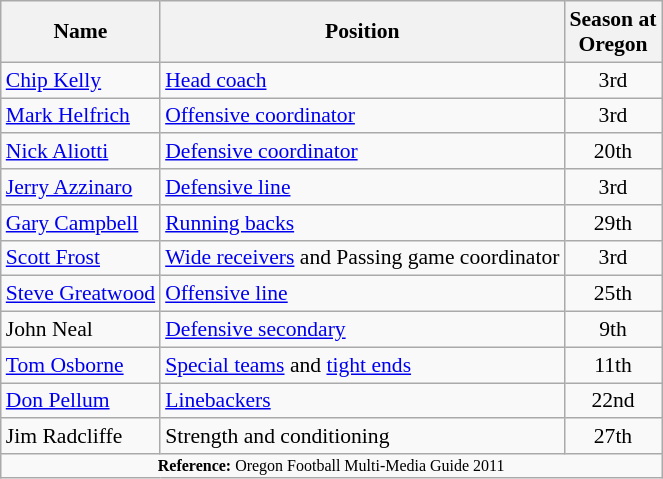<table class="wikitable" style="font-size:90%;">
<tr>
<th>Name</th>
<th>Position</th>
<th>Season at<br>Oregon</th>
</tr>
<tr>
<td><a href='#'>Chip Kelly</a></td>
<td><a href='#'>Head coach</a></td>
<td align=center>3rd</td>
</tr>
<tr>
<td><a href='#'>Mark Helfrich</a></td>
<td><a href='#'>Offensive coordinator</a></td>
<td align=center>3rd</td>
</tr>
<tr>
<td><a href='#'>Nick Aliotti</a></td>
<td><a href='#'>Defensive coordinator</a></td>
<td align=center>20th</td>
</tr>
<tr>
<td><a href='#'>Jerry Azzinaro</a></td>
<td><a href='#'>Defensive line</a></td>
<td align=center>3rd</td>
</tr>
<tr>
<td><a href='#'>Gary Campbell</a></td>
<td><a href='#'>Running backs</a></td>
<td align=center>29th</td>
</tr>
<tr>
<td><a href='#'>Scott Frost</a></td>
<td><a href='#'>Wide receivers</a> and Passing game coordinator</td>
<td align=center>3rd</td>
</tr>
<tr>
<td><a href='#'>Steve Greatwood</a></td>
<td><a href='#'>Offensive line</a></td>
<td align=center>25th</td>
</tr>
<tr>
<td>John Neal</td>
<td><a href='#'>Defensive secondary</a></td>
<td align=center>9th</td>
</tr>
<tr>
<td><a href='#'>Tom Osborne</a></td>
<td><a href='#'>Special teams</a> and <a href='#'>tight ends</a></td>
<td align=center>11th</td>
</tr>
<tr>
<td><a href='#'>Don Pellum</a></td>
<td><a href='#'>Linebackers</a></td>
<td align=center>22nd</td>
</tr>
<tr>
<td>Jim Radcliffe</td>
<td>Strength and conditioning</td>
<td align=center>27th</td>
</tr>
<tr>
<td colspan="4" style="font-size:8pt; text-align:center;"><strong>Reference: </strong>Oregon Football Multi-Media Guide 2011</td>
</tr>
</table>
